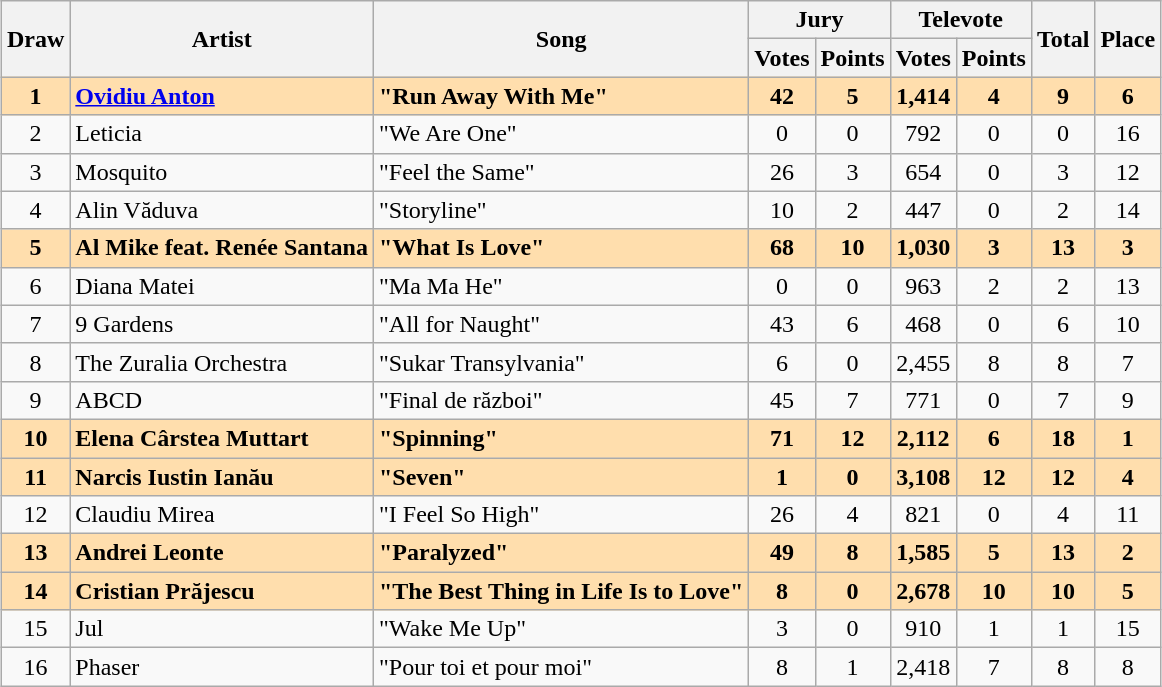<table class="sortable wikitable" style="margin: 1em auto 1em auto; text-align:center">
<tr>
<th rowspan="2">Draw</th>
<th rowspan="2">Artist</th>
<th rowspan="2">Song</th>
<th colspan="2">Jury</th>
<th colspan="2">Televote</th>
<th rowspan="2">Total</th>
<th rowspan="2">Place</th>
</tr>
<tr>
<th>Votes</th>
<th>Points</th>
<th>Votes</th>
<th>Points</th>
</tr>
<tr style="font-weight:bold; background:navajowhite;">
<td>1</td>
<td align="left"><a href='#'>Ovidiu Anton</a></td>
<td align="left">"Run Away With Me"</td>
<td>42</td>
<td>5</td>
<td>1,414</td>
<td>4</td>
<td>9</td>
<td>6</td>
</tr>
<tr>
<td>2</td>
<td align="left">Leticia</td>
<td align="left">"We Are One"</td>
<td>0</td>
<td>0</td>
<td>792</td>
<td>0</td>
<td>0</td>
<td>16</td>
</tr>
<tr>
<td>3</td>
<td align="left">Mosquito</td>
<td align="left">"Feel the Same"</td>
<td>26</td>
<td>3</td>
<td>654</td>
<td>0</td>
<td>3</td>
<td>12</td>
</tr>
<tr>
<td>4</td>
<td align="left">Alin Văduva</td>
<td align="left">"Storyline"</td>
<td>10</td>
<td>2</td>
<td>447</td>
<td>0</td>
<td>2</td>
<td>14</td>
</tr>
<tr style="font-weight:bold; background:navajowhite;">
<td>5</td>
<td align="left">Al Mike feat. Renée Santana</td>
<td align="left">"What Is Love"</td>
<td>68</td>
<td>10</td>
<td>1,030</td>
<td>3</td>
<td>13</td>
<td>3</td>
</tr>
<tr>
<td>6</td>
<td align="left">Diana Matei</td>
<td align="left">"Ma Ma He"</td>
<td>0</td>
<td>0</td>
<td>963</td>
<td>2</td>
<td>2</td>
<td>13</td>
</tr>
<tr>
<td>7</td>
<td align="left">9 Gardens</td>
<td align="left">"All for Naught"</td>
<td>43</td>
<td>6</td>
<td>468</td>
<td>0</td>
<td>6</td>
<td>10</td>
</tr>
<tr>
<td>8</td>
<td align="left" data-sort-value="Zuralia Orchestra, The">The Zuralia Orchestra</td>
<td align="left">"Sukar Transylvania"</td>
<td>6</td>
<td>0</td>
<td>2,455</td>
<td>8</td>
<td>8</td>
<td>7</td>
</tr>
<tr>
<td>9</td>
<td align="left">ABCD</td>
<td align="left">"Final de război"</td>
<td>45</td>
<td>7</td>
<td>771</td>
<td>0</td>
<td>7</td>
<td>9</td>
</tr>
<tr style="font-weight:bold; background:navajowhite;">
<td>10</td>
<td align="left">Elena Cârstea Muttart</td>
<td align="left">"Spinning"</td>
<td>71</td>
<td>12</td>
<td>2,112</td>
<td>6</td>
<td>18</td>
<td>1</td>
</tr>
<tr style="font-weight:bold; background:navajowhite;">
<td>11</td>
<td align="left">Narcis Iustin Ianău</td>
<td align="left">"Seven"</td>
<td>1</td>
<td>0</td>
<td>3,108</td>
<td>12</td>
<td>12</td>
<td>4</td>
</tr>
<tr>
<td>12</td>
<td align="left">Claudiu Mirea</td>
<td align="left">"I Feel So High"</td>
<td>26</td>
<td>4</td>
<td>821</td>
<td>0</td>
<td>4</td>
<td>11</td>
</tr>
<tr style="font-weight:bold; background:navajowhite;">
<td>13</td>
<td align="left">Andrei Leonte</td>
<td align="left">"Paralyzed"</td>
<td>49</td>
<td>8</td>
<td>1,585</td>
<td>5</td>
<td>13</td>
<td>2</td>
</tr>
<tr style="font-weight:bold; background:navajowhite;">
<td>14</td>
<td align="left">Cristian Prăjescu</td>
<td align="left">"The Best Thing in Life Is to Love"</td>
<td>8</td>
<td>0</td>
<td>2,678</td>
<td>10</td>
<td>10</td>
<td>5</td>
</tr>
<tr>
<td>15</td>
<td align="left">Jul</td>
<td align="left">"Wake Me Up"</td>
<td>3</td>
<td>0</td>
<td>910</td>
<td>1</td>
<td>1</td>
<td>15</td>
</tr>
<tr>
<td>16</td>
<td align="left">Phaser</td>
<td align="left">"Pour toi et pour moi"</td>
<td>8</td>
<td>1</td>
<td>2,418</td>
<td>7</td>
<td>8</td>
<td>8</td>
</tr>
</table>
